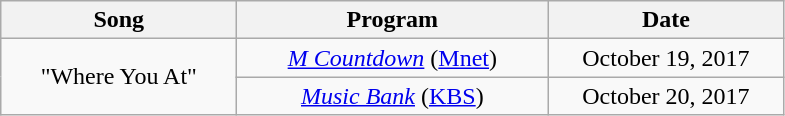<table class="wikitable" style="text-align:center;">
<tr>
<th style="width:150px;">Song</th>
<th style="width:200px;">Program</th>
<th style="width:150px;">Date</th>
</tr>
<tr>
<td rowspan="2">"Where You At"</td>
<td><em><a href='#'>M Countdown</a></em> (<a href='#'>Mnet</a>)</td>
<td>October 19, 2017</td>
</tr>
<tr>
<td><em><a href='#'>Music Bank</a></em> (<a href='#'>KBS</a>)</td>
<td>October 20, 2017</td>
</tr>
</table>
